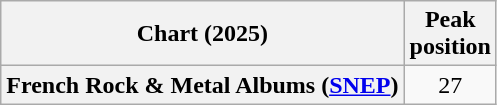<table class="wikitable sortable plainrowheaders" style="text-align:center">
<tr>
<th scope="col">Chart (2025)</th>
<th scope="col">Peak<br>position</th>
</tr>
<tr>
<th scope="row">French Rock & Metal Albums (<a href='#'>SNEP</a>)</th>
<td>27</td>
</tr>
</table>
